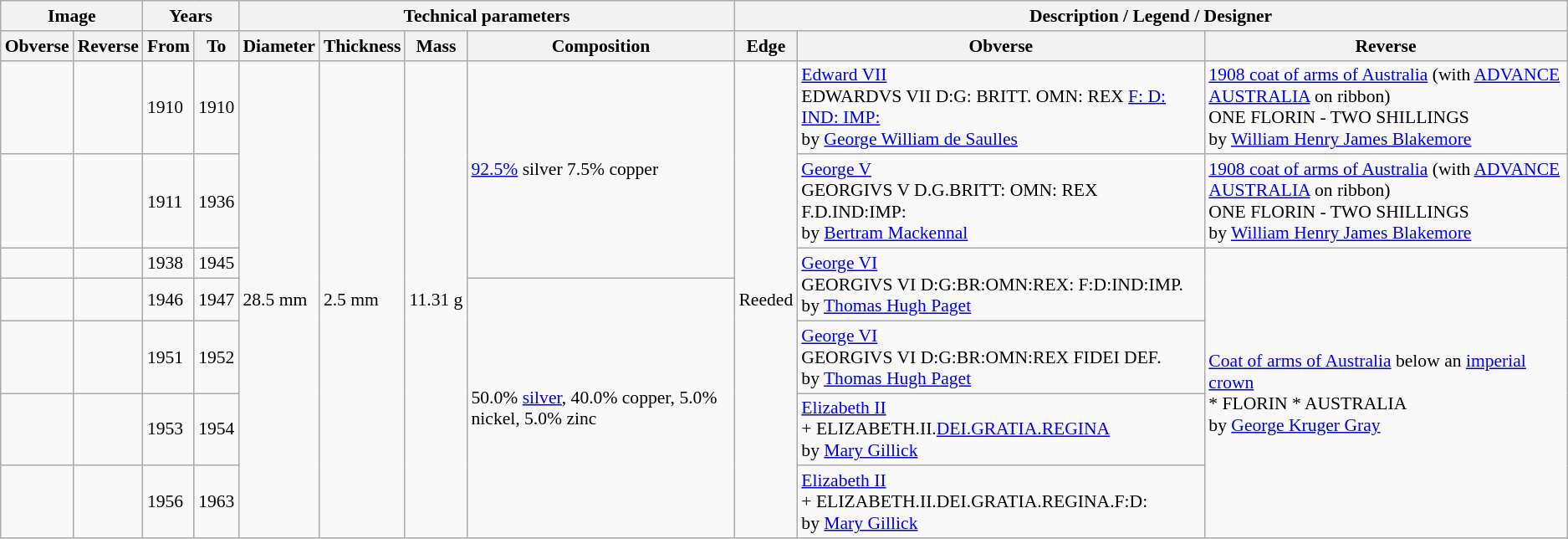<table class="wikitable" style="font-size: 90%">
<tr>
<th colspan="2">Image</th>
<th colspan="2">Years</th>
<th colspan="4">Technical parameters</th>
<th colspan="3">Description / Legend / Designer</th>
</tr>
<tr>
<th>Obverse</th>
<th>Reverse</th>
<th>From</th>
<th>To</th>
<th>Diameter</th>
<th>Thickness</th>
<th>Mass</th>
<th>Composition</th>
<th>Edge</th>
<th>Obverse</th>
<th>Reverse</th>
</tr>
<tr>
<td></td>
<td></td>
<td>1910</td>
<td>1910</td>
<td rowspan="7">28.5 mm</td>
<td rowspan="7">2.5 mm</td>
<td rowspan="7">11.31 g</td>
<td rowspan="3"><a href='#'>92.5%</a> silver 7.5% copper</td>
<td rowspan="7">Reeded</td>
<td><a href='#'>Edward VII</a> <br> EDWARDVS VII D:G: BRITT. OMN: REX <a href='#'>F: D:</a> <a href='#'>IND: IMP:</a> <br> by <a href='#'>George William de Saulles</a></td>
<td><a href='#'>1908 coat of arms of Australia</a> (with <a href='#'>ADVANCE AUSTRALIA</a> on ribbon) <br> ONE FLORIN - TWO SHILLINGS <br> by <a href='#'>William Henry James Blakemore</a></td>
</tr>
<tr>
<td></td>
<td></td>
<td>1911</td>
<td>1936</td>
<td><a href='#'>George V</a> <br> GEORGIVS V D.G.BRITT: OMN: REX F.D.IND:IMP: <br> by <a href='#'>Bertram Mackennal</a></td>
<td><a href='#'>1908 coat of arms of Australia</a> (with <a href='#'>ADVANCE AUSTRALIA</a> on ribbon) <br> ONE FLORIN - TWO SHILLINGS <br> by <a href='#'>William Henry James Blakemore</a></td>
</tr>
<tr>
<td></td>
<td></td>
<td>1938</td>
<td>1945</td>
<td rowspan="2"><a href='#'>George VI</a> <br> GEORGIVS VI D:G:BR:OMN:REX: F:D:IND:IMP. <br> by <a href='#'>Thomas Hugh Paget</a></td>
<td rowspan="5"><a href='#'>Coat of arms of Australia</a> below an <a href='#'>imperial crown</a><br> * FLORIN * AUSTRALIA <br> by <a href='#'>George Kruger Gray</a></td>
</tr>
<tr>
<td></td>
<td></td>
<td>1946</td>
<td>1947</td>
<td rowspan="4">50.0% <a href='#'>silver</a>, 40.0% copper, 5.0% nickel, 5.0% zinc</td>
</tr>
<tr>
<td></td>
<td></td>
<td>1951</td>
<td>1952</td>
<td><a href='#'>George VI</a><br>GEORGIVS VI D:G:BR:OMN:REX FIDEI DEF.<br> by <a href='#'>Thomas Hugh Paget</a></td>
</tr>
<tr>
<td></td>
<td></td>
<td>1953</td>
<td>1954</td>
<td><a href='#'>Elizabeth II</a> <br> + ELIZABETH.II.<a href='#'>DEI.GRATIA.REGINA</a> <br> by <a href='#'>Mary Gillick</a></td>
</tr>
<tr>
<td></td>
<td></td>
<td>1956</td>
<td>1963</td>
<td><a href='#'>Elizabeth II</a> <br> + ELIZABETH.II.DEI.GRATIA.REGINA.F:D: <br> by <a href='#'>Mary Gillick</a></td>
</tr>
</table>
